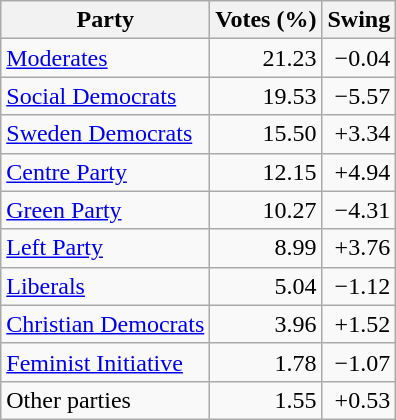<table class=wikitable style=text-align:right>
<tr>
<th>Party</th>
<th>Votes (%)</th>
<th>Swing</th>
</tr>
<tr>
<td align=left><a href='#'>Moderates</a></td>
<td>21.23</td>
<td>−0.04</td>
</tr>
<tr>
<td align=left><a href='#'>Social Democrats</a></td>
<td>19.53</td>
<td>−5.57</td>
</tr>
<tr>
<td align=left><a href='#'>Sweden Democrats</a></td>
<td>15.50</td>
<td>+3.34</td>
</tr>
<tr>
<td align=left><a href='#'>Centre Party</a></td>
<td>12.15</td>
<td>+4.94</td>
</tr>
<tr>
<td align=left><a href='#'>Green Party</a></td>
<td>10.27</td>
<td>−4.31</td>
</tr>
<tr>
<td align=left><a href='#'>Left Party</a></td>
<td>8.99</td>
<td>+3.76</td>
</tr>
<tr>
<td align=left><a href='#'>Liberals</a></td>
<td>5.04</td>
<td>−1.12</td>
</tr>
<tr>
<td align=left><a href='#'>Christian Democrats</a></td>
<td>3.96</td>
<td>+1.52</td>
</tr>
<tr>
<td align=left><a href='#'>Feminist Initiative</a></td>
<td>1.78</td>
<td>−1.07</td>
</tr>
<tr>
<td align=left>Other parties</td>
<td>1.55</td>
<td>+0.53</td>
</tr>
</table>
